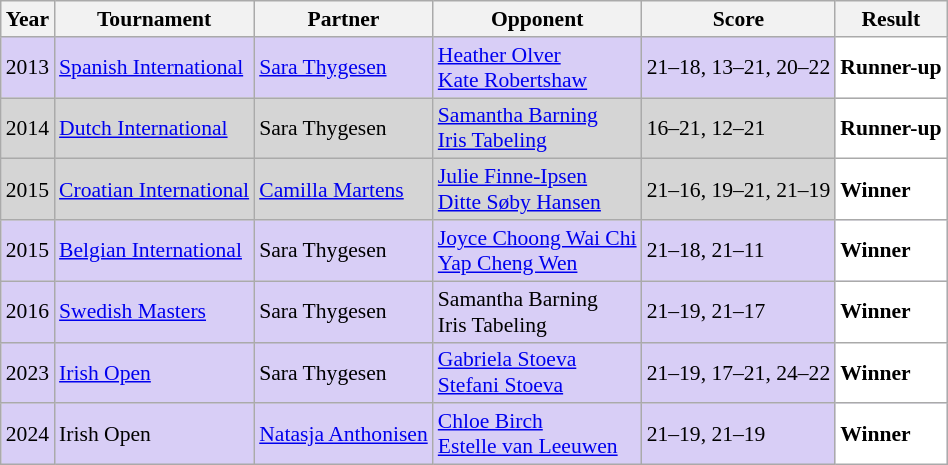<table class="sortable wikitable" style="font-size: 90%;">
<tr>
<th>Year</th>
<th>Tournament</th>
<th>Partner</th>
<th>Opponent</th>
<th>Score</th>
<th>Result</th>
</tr>
<tr style="background:#D8CEF6">
<td align="center">2013</td>
<td align="left"><a href='#'>Spanish International</a></td>
<td align="left"> <a href='#'>Sara Thygesen</a></td>
<td align="left"> <a href='#'>Heather Olver</a> <br>  <a href='#'>Kate Robertshaw</a></td>
<td align="left">21–18, 13–21, 20–22</td>
<td style="text-align:left; background:white"> <strong>Runner-up</strong></td>
</tr>
<tr style="background:#D5D5D5">
<td align="center">2014</td>
<td align="left"><a href='#'>Dutch International</a></td>
<td align="left"> Sara Thygesen</td>
<td align="left"> <a href='#'>Samantha Barning</a> <br>  <a href='#'>Iris Tabeling</a></td>
<td align="left">16–21, 12–21</td>
<td style="text-align:left; background:white"> <strong>Runner-up</strong></td>
</tr>
<tr style="background:#D5D5D5">
<td align="center">2015</td>
<td align="left"><a href='#'>Croatian International</a></td>
<td align="left"> <a href='#'>Camilla Martens</a></td>
<td align="left"> <a href='#'>Julie Finne-Ipsen</a> <br>  <a href='#'>Ditte Søby Hansen</a></td>
<td align="left">21–16, 19–21, 21–19</td>
<td style="text-align:left; background:white"> <strong>Winner</strong></td>
</tr>
<tr style="background:#D8CEF6">
<td align="center">2015</td>
<td align="left"><a href='#'>Belgian International</a></td>
<td align="left"> Sara Thygesen</td>
<td align="left"> <a href='#'>Joyce Choong Wai Chi</a> <br>  <a href='#'>Yap Cheng Wen</a></td>
<td align="left">21–18, 21–11</td>
<td style="text-align:left; background:white"> <strong>Winner</strong></td>
</tr>
<tr style="background:#D8CEF6">
<td align="center">2016</td>
<td align="left"><a href='#'>Swedish Masters</a></td>
<td align="left"> Sara Thygesen</td>
<td align="left"> Samantha Barning <br>  Iris Tabeling</td>
<td align="left">21–19, 21–17</td>
<td style="text-align:left; background:white"> <strong>Winner</strong></td>
</tr>
<tr style="background:#D8CEF6">
<td align="center">2023</td>
<td align="left"><a href='#'>Irish Open</a></td>
<td align="left"> Sara Thygesen</td>
<td align="left"> <a href='#'>Gabriela Stoeva</a><br> <a href='#'>Stefani Stoeva</a></td>
<td align="left">21–19, 17–21, 24–22</td>
<td style="text-align:left; background:white"> <strong>Winner</strong></td>
</tr>
<tr style="background:#D8CEF6">
<td align="center">2024</td>
<td align="left">Irish Open</td>
<td align="left"> <a href='#'>Natasja Anthonisen</a></td>
<td align="left"> <a href='#'>Chloe Birch</a><br> <a href='#'>Estelle van Leeuwen</a></td>
<td align="left">21–19, 21–19</td>
<td style="text-align:left; background:white"> <strong>Winner</strong></td>
</tr>
</table>
